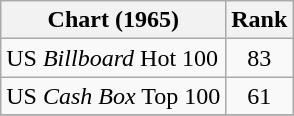<table class="wikitable">
<tr>
<th align="left">Chart (1965)</th>
<th style="text-align:center;">Rank</th>
</tr>
<tr>
<td>US <em>Billboard</em> Hot 100</td>
<td style="text-align:center;">83</td>
</tr>
<tr>
<td>US <em>Cash Box</em> Top 100</td>
<td style="text-align:center;">61</td>
</tr>
<tr>
</tr>
</table>
